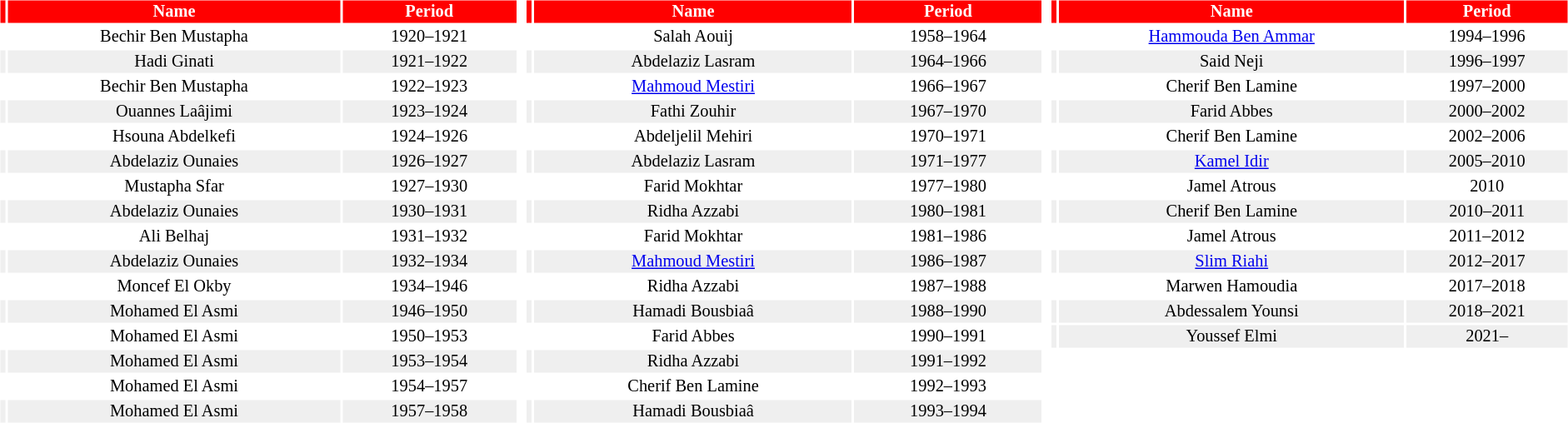<table width="100%">
<tr>
<td width="25%" valign="top" align="center"><br><table style="font-size:85%; width:100%">
<tr style="color:#FFFFFF; background:red;">
<th></th>
<th>Name</th>
<th>Period</th>
</tr>
<tr>
<td align="center"></td>
<td align="center">Bechir Ben Mustapha</td>
<td align="center">1920–1921</td>
</tr>
<tr bgcolor=#EFEFEF>
<td align="center"></td>
<td align="center">Hadi Ginati</td>
<td align="center">1921–1922</td>
</tr>
<tr>
<td align="center"></td>
<td align="center">Bechir Ben Mustapha</td>
<td align="center">1922–1923</td>
</tr>
<tr bgcolor=#EFEFEF>
<td align="center"></td>
<td align="center">Ouannes Laâjimi</td>
<td align="center">1923–1924</td>
</tr>
<tr>
<td align="center"></td>
<td align="center">Hsouna Abdelkefi</td>
<td align="center">1924–1926</td>
</tr>
<tr bgcolor=#EFEFEF>
<td align="center"></td>
<td align="center">Abdelaziz Ounaies</td>
<td align="center">1926–1927</td>
</tr>
<tr>
<td align="center"></td>
<td align="center">Mustapha Sfar</td>
<td align="center">1927–1930</td>
</tr>
<tr bgcolor=#EFEFEF>
<td align="center"></td>
<td align="center">Abdelaziz Ounaies</td>
<td align="center">1930–1931</td>
</tr>
<tr>
<td align="center"></td>
<td align="center">Ali Belhaj</td>
<td align="center">1931–1932</td>
</tr>
<tr bgcolor=#EFEFEF>
<td align="center"></td>
<td align="center">Abdelaziz Ounaies</td>
<td align="center">1932–1934</td>
</tr>
<tr>
<td align="center"></td>
<td align="center">Moncef El Okby</td>
<td align="center">1934–1946</td>
</tr>
<tr bgcolor=#EFEFEF>
<td align="center"></td>
<td align="center">Mohamed El Asmi</td>
<td align="center">1946–1950</td>
</tr>
<tr>
<td align="center"></td>
<td align="center">Mohamed El Asmi</td>
<td align="center">1950–1953</td>
</tr>
<tr bgcolor=#EFEFEF>
<td align="center"></td>
<td align="center">Mohamed El Asmi</td>
<td align="center">1953–1954</td>
</tr>
<tr>
<td align="center"></td>
<td align="center">Mohamed El Asmi</td>
<td align="center">1954–1957</td>
</tr>
<tr bgcolor=#EFEFEF>
<td align="center"></td>
<td align="center">Mohamed El Asmi</td>
<td align="center">1957–1958</td>
</tr>
</table>
</td>
<td width="25%" valign="top" align="center"><br><table style="font-size:85%; width:100%">
<tr style="color:#FFFFFF; background:red;">
<th></th>
<th>Name</th>
<th>Period</th>
</tr>
<tr>
<td align="center"></td>
<td align="center">Salah Aouij</td>
<td align="center">1958–1964</td>
</tr>
<tr bgcolor=#EFEFEF>
<td align="center"></td>
<td align="center">Abdelaziz Lasram</td>
<td align="center">1964–1966</td>
</tr>
<tr>
<td align="center"></td>
<td align="center"><a href='#'>Mahmoud Mestiri</a></td>
<td align="center">1966–1967</td>
</tr>
<tr bgcolor=#EFEFEF>
<td align="center"></td>
<td align="center">Fathi Zouhir</td>
<td align="center">1967–1970</td>
</tr>
<tr>
<td align="center"></td>
<td align="center">Abdeljelil Mehiri</td>
<td align="center">1970–1971</td>
</tr>
<tr bgcolor=#EFEFEF>
<td align="center"></td>
<td align="center">Abdelaziz Lasram</td>
<td align="center">1971–1977</td>
</tr>
<tr>
<td align="center"></td>
<td align="center">Farid Mokhtar</td>
<td align="center">1977–1980</td>
</tr>
<tr bgcolor=#EFEFEF>
<td align="center"></td>
<td align="center">Ridha Azzabi</td>
<td align="center">1980–1981</td>
</tr>
<tr>
<td align="center"></td>
<td align="center">Farid Mokhtar</td>
<td align="center">1981–1986</td>
</tr>
<tr bgcolor=#EFEFEF>
<td align="center"></td>
<td align="center"><a href='#'>Mahmoud Mestiri</a></td>
<td align="center">1986–1987</td>
</tr>
<tr>
<td align="center"></td>
<td align="center">Ridha Azzabi</td>
<td align="center">1987–1988</td>
</tr>
<tr bgcolor=#EFEFEF>
<td align="center"></td>
<td align="center">Hamadi Bousbiaâ</td>
<td align="center">1988–1990</td>
</tr>
<tr>
<td align="center"></td>
<td align="center">Farid Abbes</td>
<td align="center">1990–1991</td>
</tr>
<tr bgcolor=#EFEFEF>
<td align="center"></td>
<td align="center">Ridha Azzabi</td>
<td align="center">1991–1992</td>
</tr>
<tr>
<td align="center"></td>
<td align="center">Cherif Ben Lamine</td>
<td align="center">1992–1993</td>
</tr>
<tr bgcolor=#EFEFEF>
<td align="center"></td>
<td align="center">Hamadi Bousbiaâ</td>
<td align="center">1993–1994</td>
</tr>
</table>
</td>
<td width="25%" valign="top" align="center"><br><table style="font-size:85%; width:100%">
<tr style="color:#FFFFFF; background:red;">
<th></th>
<th>Name</th>
<th>Period</th>
</tr>
<tr>
<td align="center"></td>
<td align="center"><a href='#'>Hammouda Ben Ammar</a></td>
<td align="center">1994–1996</td>
</tr>
<tr bgcolor=#EFEFEF>
<td align="center"></td>
<td align="center">Said Neji</td>
<td align="center">1996–1997</td>
</tr>
<tr>
<td align="center"></td>
<td align="center">Cherif Ben Lamine</td>
<td align="center">1997–2000</td>
</tr>
<tr bgcolor=#EFEFEF>
<td align="center"></td>
<td align="center">Farid Abbes</td>
<td align="center">2000–2002</td>
</tr>
<tr>
<td align="center"></td>
<td align="center">Cherif Ben Lamine</td>
<td align="center">2002–2006</td>
</tr>
<tr bgcolor=#EFEFEF>
<td align="center"></td>
<td align="center"><a href='#'>Kamel Idir</a></td>
<td align="center">2005–2010</td>
</tr>
<tr>
<td align="center"></td>
<td align="center">Jamel Atrous</td>
<td align="center">2010</td>
</tr>
<tr bgcolor=#EFEFEF>
<td align="center"></td>
<td align="center">Cherif Ben Lamine</td>
<td align="center">2010–2011</td>
</tr>
<tr>
<td align="center"></td>
<td align="center">Jamel Atrous</td>
<td align="center">2011–2012</td>
</tr>
<tr bgcolor=#EFEFEF>
<td align="center"></td>
<td align="center"><a href='#'>Slim Riahi</a></td>
<td align="center">2012–2017</td>
</tr>
<tr>
<td align="center"></td>
<td align="center">Marwen Hamoudia</td>
<td align="center">2017–2018</td>
</tr>
<tr bgcolor=#EFEFEF>
<td align="center"></td>
<td align="center">Abdessalem Younsi</td>
<td align="center">2018–2021</td>
</tr>
<tr bgcolor=#EFEFEF>
<td align="center"></td>
<td align="center">Youssef Elmi</td>
<td align="center">2021–</td>
</tr>
</table>
</td>
</tr>
</table>
